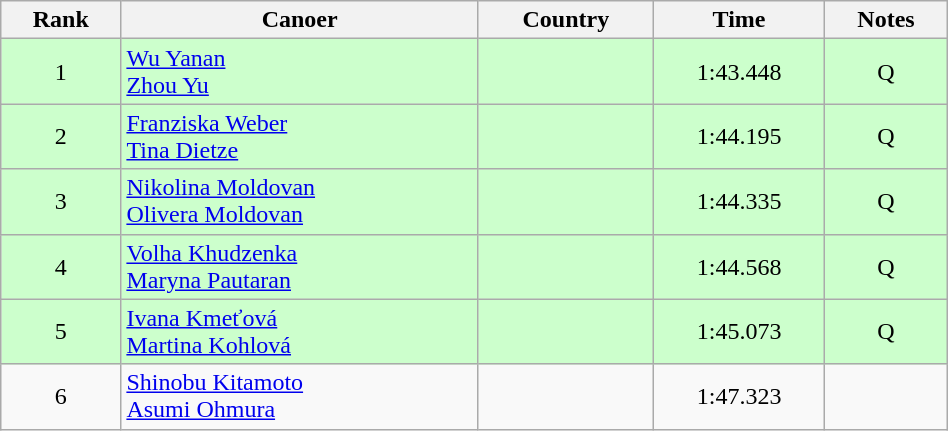<table class="wikitable sortable" width=50% style="text-align:center;">
<tr>
<th>Rank</th>
<th>Canoer</th>
<th>Country</th>
<th>Time</th>
<th>Notes</th>
</tr>
<tr bgcolor=ccffcc>
<td>1</td>
<td align="left"><a href='#'>Wu Yanan</a><br><a href='#'>Zhou Yu</a></td>
<td align="left"></td>
<td>1:43.448</td>
<td>Q</td>
</tr>
<tr bgcolor=ccffcc>
<td>2</td>
<td align="left"><a href='#'>Franziska Weber</a><br><a href='#'>Tina Dietze</a></td>
<td align="left"></td>
<td>1:44.195</td>
<td>Q</td>
</tr>
<tr bgcolor=ccffcc>
<td>3</td>
<td align="left"><a href='#'>Nikolina Moldovan</a><br><a href='#'>Olivera Moldovan</a></td>
<td align="left"></td>
<td>1:44.335</td>
<td>Q</td>
</tr>
<tr bgcolor=ccffcc>
<td>4</td>
<td align="left"><a href='#'>Volha Khudzenka</a><br><a href='#'>Maryna Pautaran</a></td>
<td align="left"></td>
<td>1:44.568</td>
<td>Q</td>
</tr>
<tr bgcolor=ccffcc>
<td>5</td>
<td align="left"><a href='#'>Ivana Kmeťová</a><br><a href='#'>Martina Kohlová</a></td>
<td align="left"></td>
<td>1:45.073</td>
<td>Q</td>
</tr>
<tr>
<td>6</td>
<td align="left"><a href='#'>Shinobu Kitamoto</a><br><a href='#'>Asumi Ohmura</a></td>
<td align="left"></td>
<td>1:47.323</td>
<td></td>
</tr>
</table>
